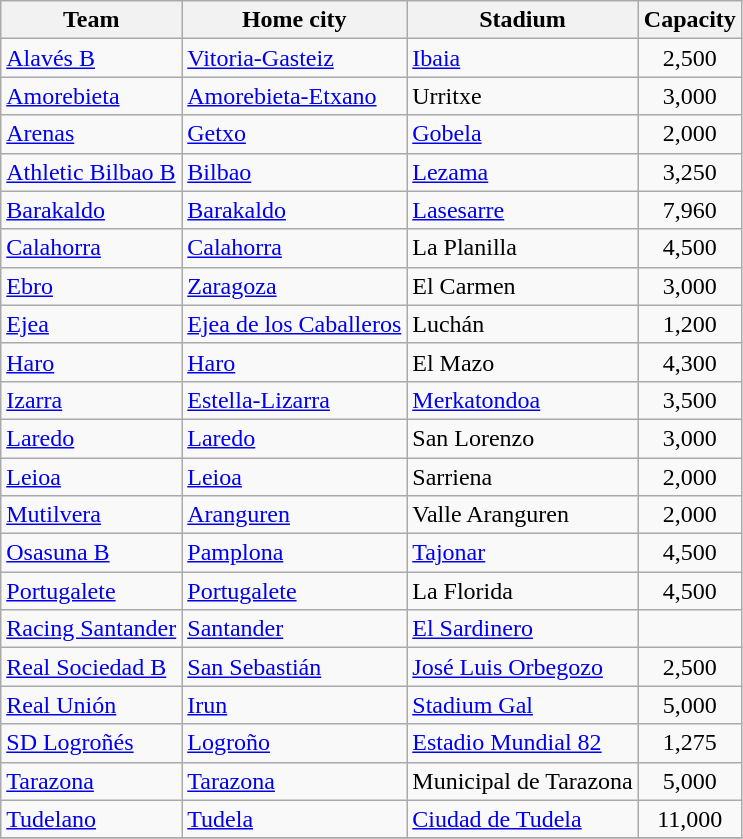<table class="wikitable sortable">
<tr>
<th>Team</th>
<th>Home city</th>
<th>Stadium</th>
<th>Capacity</th>
</tr>
<tr>
<td><a href='#'>Alavés B</a></td>
<td><a href='#'>Vitoria-Gasteiz</a></td>
<td><a href='#'>Ibaia</a></td>
<td align=center>2,500</td>
</tr>
<tr>
<td><a href='#'>Amorebieta</a></td>
<td><a href='#'>Amorebieta-Etxano</a></td>
<td>Urritxe</td>
<td align=center>3,000</td>
</tr>
<tr>
<td><a href='#'>Arenas</a></td>
<td><a href='#'>Getxo</a></td>
<td><a href='#'>Gobela</a></td>
<td align=center>2,000</td>
</tr>
<tr>
<td><a href='#'>Athletic Bilbao B</a></td>
<td><a href='#'>Bilbao</a></td>
<td><a href='#'>Lezama</a></td>
<td align=center>3,250</td>
</tr>
<tr>
<td><a href='#'>Barakaldo</a></td>
<td><a href='#'>Barakaldo</a></td>
<td><a href='#'>Lasesarre</a></td>
<td align=center>7,960</td>
</tr>
<tr>
<td><a href='#'>Calahorra</a></td>
<td><a href='#'>Calahorra</a></td>
<td>La Planilla</td>
<td align=center>4,500</td>
</tr>
<tr>
<td><a href='#'>Ebro</a></td>
<td><a href='#'>Zaragoza</a></td>
<td>El Carmen</td>
<td align=center>3,000</td>
</tr>
<tr>
<td><a href='#'>Ejea</a></td>
<td><a href='#'>Ejea de los Caballeros</a></td>
<td>Luchán</td>
<td align=center>1,200</td>
</tr>
<tr>
<td><a href='#'>Haro</a></td>
<td><a href='#'>Haro</a></td>
<td>El Mazo</td>
<td align=center>4,300</td>
</tr>
<tr>
<td><a href='#'>Izarra</a></td>
<td><a href='#'>Estella-Lizarra</a></td>
<td><a href='#'>Merkatondoa</a></td>
<td align=center>3,500</td>
</tr>
<tr>
<td><a href='#'>Laredo</a></td>
<td><a href='#'>Laredo</a></td>
<td>San Lorenzo</td>
<td align=center>3,000</td>
</tr>
<tr>
<td><a href='#'>Leioa</a></td>
<td><a href='#'>Leioa</a></td>
<td>Sarriena</td>
<td align=center>2,000</td>
</tr>
<tr>
<td><a href='#'>Mutilvera</a></td>
<td><a href='#'>Aranguren</a></td>
<td>Valle Aranguren</td>
<td align=center>2,000</td>
</tr>
<tr>
<td><a href='#'>Osasuna B</a></td>
<td><a href='#'>Pamplona</a></td>
<td><a href='#'>Tajonar</a></td>
<td align=center>4,500</td>
</tr>
<tr>
<td><a href='#'>Portugalete</a></td>
<td><a href='#'>Portugalete</a></td>
<td>La Florida</td>
<td align=center>4,500</td>
</tr>
<tr>
<td><a href='#'>Racing Santander</a></td>
<td><a href='#'>Santander</a></td>
<td><a href='#'>El Sardinero</a></td>
<td align="center"></td>
</tr>
<tr>
<td><a href='#'>Real Sociedad B</a></td>
<td><a href='#'>San Sebastián</a></td>
<td><a href='#'>José Luis Orbegozo</a></td>
<td align=center>2,500</td>
</tr>
<tr>
<td><a href='#'>Real Unión</a></td>
<td><a href='#'>Irun</a></td>
<td><a href='#'>Stadium Gal</a></td>
<td align=center>5,000</td>
</tr>
<tr>
<td><a href='#'>SD Logroñés</a></td>
<td><a href='#'>Logroño</a></td>
<td><a href='#'>Estadio Mundial 82</a></td>
<td align=center>1,275</td>
</tr>
<tr>
<td><a href='#'>Tarazona</a></td>
<td><a href='#'>Tarazona</a></td>
<td>Municipal de Tarazona</td>
<td align=center>5,000</td>
</tr>
<tr>
<td><a href='#'>Tudelano</a></td>
<td><a href='#'>Tudela</a></td>
<td><a href='#'>Ciudad de Tudela</a></td>
<td align=center>11,000</td>
</tr>
<tr>
</tr>
</table>
